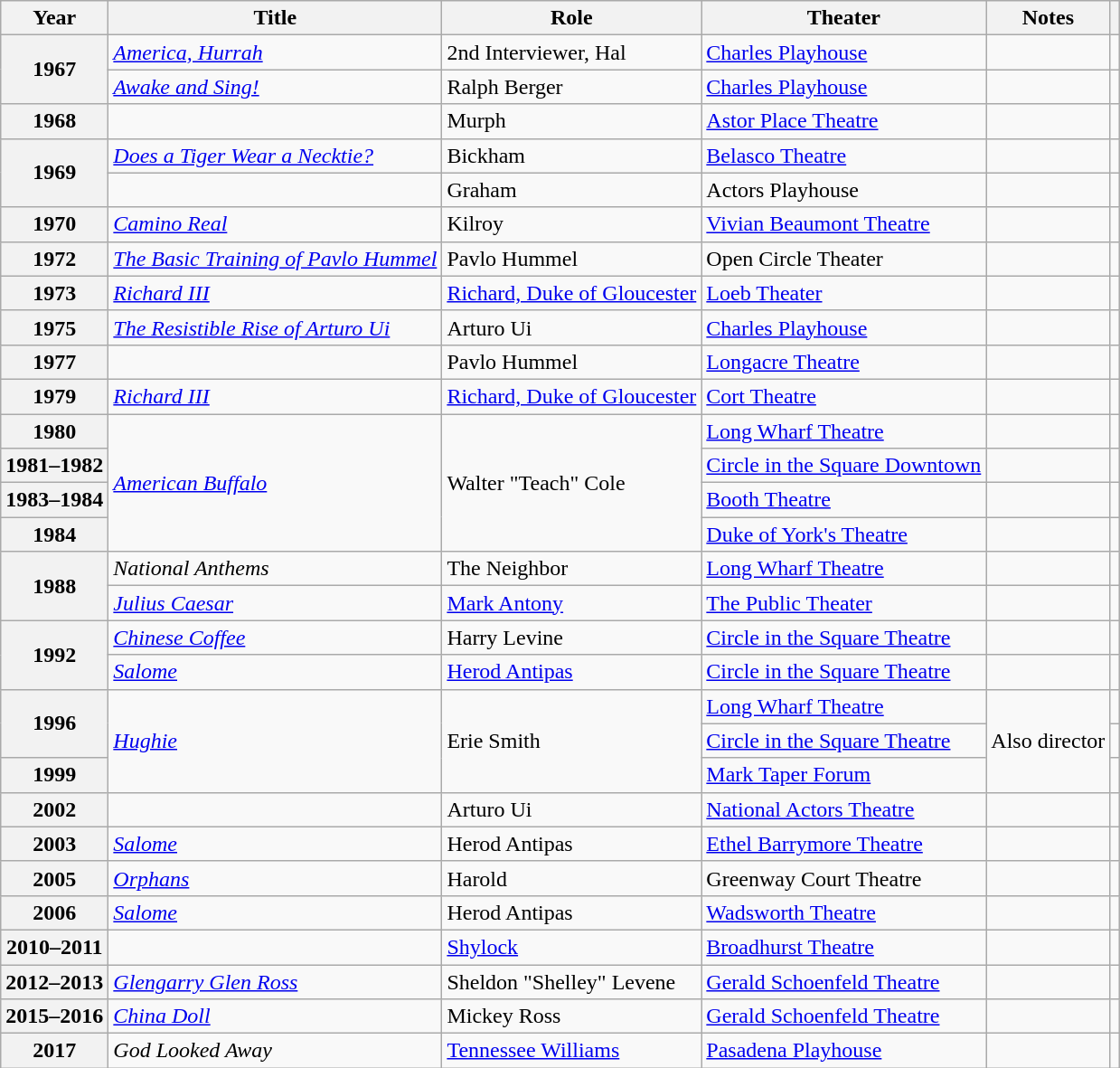<table class="wikitable plainrowheaders sortable" style="margin-right: 0;">
<tr>
<th scope="col">Year</th>
<th scope="col">Title</th>
<th scope="col">Role</th>
<th scope="col">Theater</th>
<th scope="col" class="unsortable">Notes</th>
<th scope="col" class="unsortable"></th>
</tr>
<tr>
<th rowspan="2" scope="row">1967</th>
<td><em><a href='#'>America, Hurrah</a></em></td>
<td>2nd Interviewer, Hal</td>
<td><a href='#'>Charles Playhouse</a></td>
<td></td>
<td style= "text-align:center;"></td>
</tr>
<tr>
<td><em><a href='#'>Awake and Sing!</a></em></td>
<td>Ralph Berger</td>
<td><a href='#'>Charles Playhouse</a></td>
<td></td>
<td style= "text-align:center;"></td>
</tr>
<tr>
<th scope="row">1968</th>
<td><em></em></td>
<td>Murph</td>
<td><a href='#'>Astor Place Theatre</a></td>
<td></td>
<td style= "text-align:center;"></td>
</tr>
<tr>
<th rowspan="2" scope="row">1969</th>
<td><em><a href='#'>Does a Tiger Wear a Necktie?</a></em></td>
<td>Bickham</td>
<td><a href='#'>Belasco Theatre</a></td>
<td></td>
<td style= "text-align:center;"></td>
</tr>
<tr>
<td><em></em></td>
<td>Graham</td>
<td>Actors Playhouse</td>
<td></td>
<td style= "text-align:center;"></td>
</tr>
<tr>
<th scope="row">1970</th>
<td><em><a href='#'>Camino Real</a></em></td>
<td>Kilroy</td>
<td><a href='#'>Vivian Beaumont Theatre</a></td>
<td></td>
<td style= "text-align:center;"></td>
</tr>
<tr>
<th scope="row">1972</th>
<td><em><a href='#'>The Basic Training of Pavlo Hummel</a></em></td>
<td>Pavlo Hummel</td>
<td>Open Circle Theater</td>
<td></td>
<td style= "text-align:center;"></td>
</tr>
<tr>
<th scope="row">1973</th>
<td><em><a href='#'>Richard III</a></em></td>
<td><a href='#'>Richard, Duke of Gloucester</a></td>
<td><a href='#'>Loeb Theater</a></td>
<td></td>
<td style= "text-align:center;"></td>
</tr>
<tr>
<th scope="row">1975</th>
<td><em><a href='#'>The Resistible Rise of Arturo Ui</a></em></td>
<td>Arturo Ui</td>
<td><a href='#'>Charles Playhouse</a></td>
<td></td>
<td style= "text-align:center;"></td>
</tr>
<tr>
<th scope="row">1977</th>
<td><em></em></td>
<td>Pavlo Hummel</td>
<td><a href='#'>Longacre Theatre</a></td>
<td></td>
<td style= "text-align:center;"></td>
</tr>
<tr>
<th scope="row">1979</th>
<td><em><a href='#'>Richard III</a></em></td>
<td><a href='#'>Richard, Duke of Gloucester</a></td>
<td><a href='#'>Cort Theatre</a></td>
<td></td>
<td style= "text-align:center;"></td>
</tr>
<tr>
<th scope="row">1980</th>
<td rowspan="4"><em><a href='#'>American Buffalo</a></em></td>
<td rowspan="4">Walter "Teach" Cole</td>
<td><a href='#'>Long Wharf Theatre</a></td>
<td></td>
<td></td>
</tr>
<tr>
<th scope="row">1981–1982</th>
<td><a href='#'>Circle in the Square Downtown</a></td>
<td></td>
<td style= "text-align:center;"></td>
</tr>
<tr>
<th scope="row">1983–1984</th>
<td><a href='#'>Booth Theatre</a></td>
<td></td>
<td style= "text-align:center;"></td>
</tr>
<tr>
<th scope="row">1984</th>
<td><a href='#'>Duke of York's Theatre</a></td>
<td></td>
<td style= "text-align:center;"></td>
</tr>
<tr>
<th rowspan="2" scope="row">1988</th>
<td><em>National Anthems</em></td>
<td>The Neighbor</td>
<td><a href='#'>Long Wharf Theatre</a></td>
<td></td>
<td style= "text-align:center;"></td>
</tr>
<tr>
<td><em><a href='#'>Julius Caesar</a></em></td>
<td><a href='#'>Mark Antony</a></td>
<td><a href='#'>The Public Theater</a></td>
<td></td>
<td style= "text-align:center;"></td>
</tr>
<tr>
<th rowspan="2" scope="row">1992</th>
<td><em><a href='#'>Chinese Coffee</a></em></td>
<td>Harry Levine</td>
<td><a href='#'>Circle in the Square Theatre</a></td>
<td></td>
<td style= "text-align:center;"></td>
</tr>
<tr>
<td><em><a href='#'>Salome</a></em></td>
<td><a href='#'>Herod Antipas</a></td>
<td><a href='#'>Circle in the Square Theatre</a></td>
<td></td>
<td style= "text-align:center;"></td>
</tr>
<tr>
<th rowspan="2" scope="row">1996</th>
<td rowspan="3"><em><a href='#'>Hughie</a></em></td>
<td rowspan="3">Erie Smith</td>
<td><a href='#'>Long Wharf Theatre</a></td>
<td rowspan="3">Also director</td>
<td></td>
</tr>
<tr>
<td><a href='#'>Circle in the Square Theatre</a></td>
<td style= "text-align:center;"></td>
</tr>
<tr>
<th scope="row">1999</th>
<td><a href='#'>Mark Taper Forum</a></td>
<td style= "text-align:center;"></td>
</tr>
<tr>
<th scope="row">2002</th>
<td><em></em></td>
<td>Arturo Ui</td>
<td><a href='#'>National Actors Theatre</a></td>
<td></td>
<td style= "text-align:center;"></td>
</tr>
<tr>
<th scope="row">2003</th>
<td><em><a href='#'>Salome</a></em></td>
<td>Herod Antipas</td>
<td><a href='#'>Ethel Barrymore Theatre</a></td>
<td></td>
<td></td>
</tr>
<tr>
<th scope="row">2005</th>
<td><em><a href='#'>Orphans</a></em></td>
<td>Harold</td>
<td>Greenway Court Theatre</td>
<td></td>
<td style= "text-align:center;"></td>
</tr>
<tr>
<th scope="row">2006</th>
<td><em><a href='#'>Salome</a></em></td>
<td>Herod Antipas</td>
<td><a href='#'>Wadsworth Theatre</a></td>
<td></td>
</tr>
<tr>
<th scope="row">2010–2011</th>
<td><em></em></td>
<td><a href='#'>Shylock</a></td>
<td><a href='#'>Broadhurst Theatre</a></td>
<td></td>
<td style= "text-align:center;"></td>
</tr>
<tr>
<th scope="row">2012–2013</th>
<td><em><a href='#'>Glengarry Glen Ross</a></em></td>
<td>Sheldon "Shelley" Levene</td>
<td><a href='#'>Gerald Schoenfeld Theatre</a></td>
<td></td>
<td style= "text-align:center;"></td>
</tr>
<tr>
<th scope="row">2015–2016</th>
<td><em><a href='#'>China Doll</a></em></td>
<td>Mickey Ross</td>
<td><a href='#'>Gerald Schoenfeld Theatre</a></td>
<td></td>
<td style= "text-align:center;"></td>
</tr>
<tr>
<th scope="row">2017</th>
<td><em>God Looked Away</em></td>
<td><a href='#'>Tennessee Williams</a></td>
<td><a href='#'>Pasadena Playhouse</a></td>
<td></td>
<td style= "text-align:center;"></td>
</tr>
</table>
